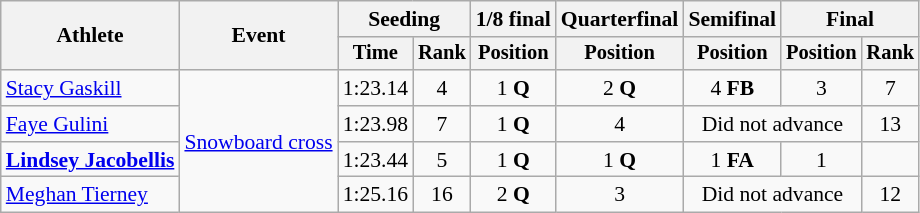<table class=wikitable style=font-size:90%;text-align:center>
<tr>
<th rowspan=2>Athlete</th>
<th rowspan=2>Event</th>
<th colspan=2>Seeding</th>
<th>1/8 final</th>
<th>Quarterfinal</th>
<th>Semifinal</th>
<th colspan=2>Final</th>
</tr>
<tr style=font-size:95%>
<th>Time</th>
<th>Rank</th>
<th>Position</th>
<th>Position</th>
<th>Position</th>
<th>Position</th>
<th>Rank</th>
</tr>
<tr>
<td align=left><a href='#'>Stacy Gaskill</a></td>
<td align=left rowspan=4><a href='#'>Snowboard cross</a></td>
<td>1:23.14</td>
<td>4</td>
<td>1 <strong>Q</strong></td>
<td>2 <strong>Q</strong></td>
<td>4 <strong>FB</strong></td>
<td>3</td>
<td>7</td>
</tr>
<tr>
<td align=left><a href='#'>Faye Gulini</a></td>
<td>1:23.98</td>
<td>7</td>
<td>1 <strong>Q</strong></td>
<td>4</td>
<td colspan=2>Did not advance</td>
<td>13</td>
</tr>
<tr>
<td align=left><strong><a href='#'>Lindsey Jacobellis</a></strong></td>
<td>1:23.44</td>
<td>5</td>
<td>1 <strong>Q</strong></td>
<td>1 <strong>Q</strong></td>
<td>1 <strong>FA</strong></td>
<td>1</td>
<td></td>
</tr>
<tr>
<td align=left><a href='#'>Meghan Tierney</a></td>
<td>1:25.16</td>
<td>16</td>
<td>2 <strong>Q</strong></td>
<td>3</td>
<td colspan=2>Did not advance</td>
<td>12</td>
</tr>
</table>
